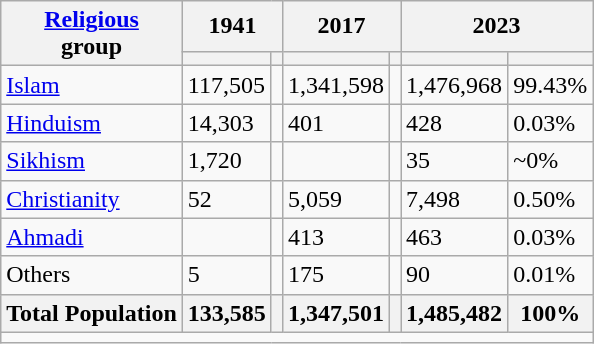<table class="wikitable sortable">
<tr>
<th rowspan="2"><a href='#'>Religious</a><br>group</th>
<th colspan="2">1941</th>
<th colspan="2">2017</th>
<th colspan="2">2023</th>
</tr>
<tr>
<th><a href='#'></a></th>
<th></th>
<th></th>
<th></th>
<th></th>
<th></th>
</tr>
<tr>
<td><a href='#'>Islam</a> </td>
<td>117,505</td>
<td></td>
<td>1,341,598</td>
<td></td>
<td>1,476,968</td>
<td>99.43%</td>
</tr>
<tr>
<td><a href='#'>Hinduism</a> </td>
<td>14,303</td>
<td></td>
<td>401</td>
<td></td>
<td>428</td>
<td>0.03%</td>
</tr>
<tr>
<td><a href='#'>Sikhism</a> </td>
<td>1,720</td>
<td></td>
<td></td>
<td></td>
<td>35</td>
<td>~0%</td>
</tr>
<tr>
<td><a href='#'>Christianity</a> </td>
<td>52</td>
<td></td>
<td>5,059</td>
<td></td>
<td>7,498</td>
<td>0.50%</td>
</tr>
<tr>
<td><a href='#'>Ahmadi</a></td>
<td></td>
<td></td>
<td>413</td>
<td></td>
<td>463</td>
<td>0.03%</td>
</tr>
<tr>
<td>Others</td>
<td>5</td>
<td></td>
<td>175</td>
<td></td>
<td>90</td>
<td>0.01%</td>
</tr>
<tr>
<th>Total Population</th>
<th>133,585</th>
<th></th>
<th>1,347,501</th>
<th></th>
<th>1,485,482</th>
<th>100%</th>
</tr>
<tr class="sortbottom">
<td colspan="7"></td>
</tr>
</table>
